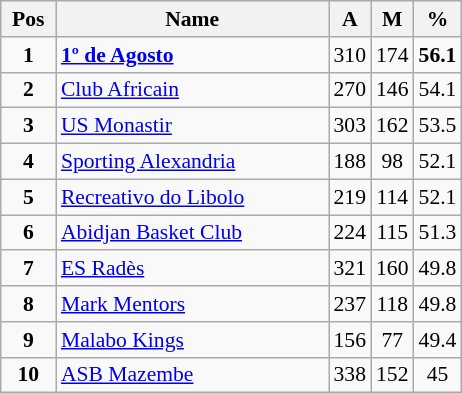<table class="wikitable" style="text-align:center; font-size:90%;">
<tr>
<th width=30px>Pos</th>
<th width=175px>Name</th>
<th width=20px>A</th>
<th width=20px>M</th>
<th width=25px>%</th>
</tr>
<tr>
<td><strong>1</strong></td>
<td align=left> <strong><a href='#'>1º de Agosto</a></strong></td>
<td>310</td>
<td>174</td>
<td><strong>56.1</strong></td>
</tr>
<tr>
<td><strong>2</strong></td>
<td align=left> <a href='#'>Club Africain</a></td>
<td>270</td>
<td>146</td>
<td>54.1</td>
</tr>
<tr>
<td><strong>3</strong></td>
<td align=left> <a href='#'>US Monastir</a></td>
<td>303</td>
<td>162</td>
<td>53.5</td>
</tr>
<tr>
<td><strong>4</strong></td>
<td align=left> <a href='#'>Sporting Alexandria</a></td>
<td>188</td>
<td>98</td>
<td>52.1</td>
</tr>
<tr>
<td><strong>5</strong></td>
<td align=left> <a href='#'>Recreativo do Libolo</a></td>
<td>219</td>
<td>114</td>
<td align=center>52.1</td>
</tr>
<tr>
<td><strong>6</strong></td>
<td align=left> <a href='#'>Abidjan Basket Club</a></td>
<td>224</td>
<td>115</td>
<td>51.3</td>
</tr>
<tr>
<td><strong>7</strong></td>
<td align=left> <a href='#'>ES Radès</a></td>
<td>321</td>
<td>160</td>
<td>49.8</td>
</tr>
<tr>
<td><strong>8</strong></td>
<td align=left> <a href='#'>Mark Mentors</a></td>
<td>237</td>
<td>118</td>
<td>49.8</td>
</tr>
<tr>
<td><strong>9</strong></td>
<td align=left> <a href='#'>Malabo Kings</a></td>
<td>156</td>
<td>77</td>
<td>49.4</td>
</tr>
<tr>
<td><strong>10</strong></td>
<td align=left> <a href='#'>ASB Mazembe</a></td>
<td>338</td>
<td>152</td>
<td>45</td>
</tr>
</table>
